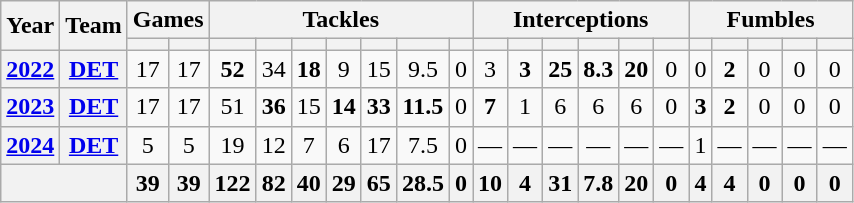<table class="wikitable" style="text-align: center;">
<tr>
<th rowspan="2">Year</th>
<th rowspan="2">Team</th>
<th colspan="2">Games</th>
<th colspan="7">Tackles</th>
<th colspan="6">Interceptions</th>
<th colspan="5">Fumbles</th>
</tr>
<tr>
<th></th>
<th></th>
<th></th>
<th></th>
<th></th>
<th></th>
<th></th>
<th></th>
<th></th>
<th></th>
<th></th>
<th></th>
<th></th>
<th></th>
<th></th>
<th></th>
<th></th>
<th></th>
<th></th>
<th></th>
</tr>
<tr>
<th><a href='#'>2022</a></th>
<th><a href='#'>DET</a></th>
<td>17</td>
<td>17</td>
<td><strong>52</strong></td>
<td>34</td>
<td><strong>18</strong></td>
<td>9</td>
<td>15</td>
<td>9.5</td>
<td>0</td>
<td>3</td>
<td><strong>3</strong></td>
<td><strong>25</strong></td>
<td><strong>8.3</strong></td>
<td><strong>20</strong></td>
<td>0</td>
<td>0</td>
<td><strong>2</strong></td>
<td>0</td>
<td>0</td>
<td>0</td>
</tr>
<tr>
<th><a href='#'>2023</a></th>
<th><a href='#'>DET</a></th>
<td>17</td>
<td>17</td>
<td>51</td>
<td><strong>36</strong></td>
<td>15</td>
<td><strong>14</strong></td>
<td><strong>33</strong></td>
<td><strong>11.5</strong></td>
<td>0</td>
<td><strong>7</strong></td>
<td>1</td>
<td>6</td>
<td>6</td>
<td>6</td>
<td>0</td>
<td><strong>3</strong></td>
<td><strong>2</strong></td>
<td>0</td>
<td>0</td>
<td>0</td>
</tr>
<tr>
<th><a href='#'>2024</a></th>
<th><a href='#'>DET</a></th>
<td>5</td>
<td>5</td>
<td>19</td>
<td>12</td>
<td>7</td>
<td>6</td>
<td>17</td>
<td>7.5</td>
<td>0</td>
<td>—</td>
<td>—</td>
<td>—</td>
<td>—</td>
<td>—</td>
<td>—</td>
<td>1</td>
<td>—</td>
<td>—</td>
<td>—</td>
<td>—</td>
</tr>
<tr>
<th colspan="2"></th>
<th>39</th>
<th>39</th>
<th>122</th>
<th>82</th>
<th>40</th>
<th>29</th>
<th>65</th>
<th>28.5</th>
<th>0</th>
<th>10</th>
<th>4</th>
<th>31</th>
<th>7.8</th>
<th>20</th>
<th>0</th>
<th>4</th>
<th>4</th>
<th>0</th>
<th>0</th>
<th>0</th>
</tr>
</table>
